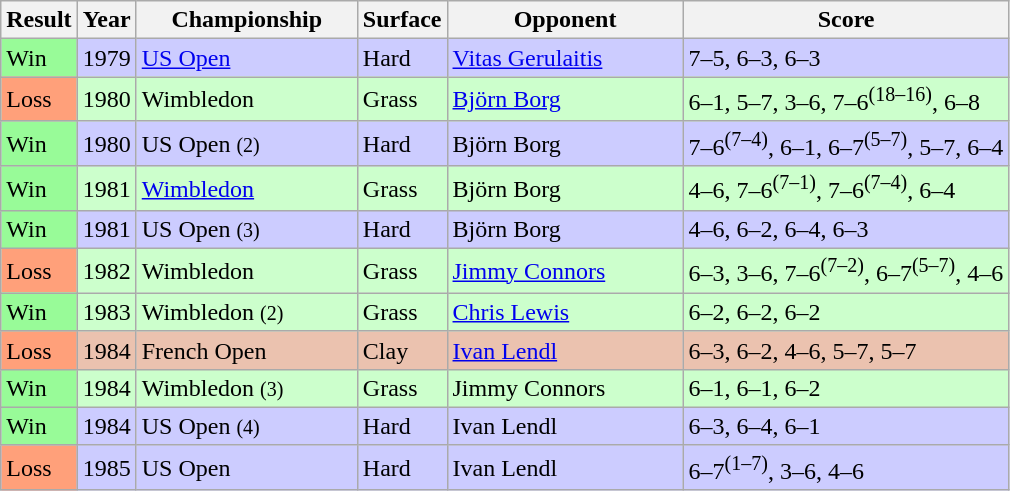<table class="sortable wikitable">
<tr>
<th>Result</th>
<th style=width:30px>Year</th>
<th style=width:140px>Championship</th>
<th style=width:50px>Surface</th>
<th style=width:150px>Opponent</th>
<th style=width:210px class=unsortable>Score</th>
</tr>
<tr style="background:#ccccff;">
<td style=background:#98fb98>Win</td>
<td>1979</td>
<td><a href='#'>US Open</a></td>
<td>Hard</td>
<td> <a href='#'>Vitas Gerulaitis</a></td>
<td>7–5, 6–3, 6–3</td>
</tr>
<tr style="background:#ccffcc;">
<td style=background:#ffa07a>Loss</td>
<td>1980</td>
<td>Wimbledon</td>
<td>Grass</td>
<td> <a href='#'>Björn Borg</a></td>
<td>6–1, 5–7, 3–6, 7–6<sup>(18–16)</sup>, 6–8</td>
</tr>
<tr style="background:#ccccff;">
<td style=background:#98fb98>Win</td>
<td>1980</td>
<td>US Open <small>(2)</small></td>
<td>Hard</td>
<td> Björn Borg</td>
<td>7–6<sup>(7–4)</sup>, 6–1, 6–7<sup>(5–7)</sup>, 5–7, 6–4</td>
</tr>
<tr style="background:#ccffcc;">
<td style=background:#98fb98>Win</td>
<td>1981</td>
<td><a href='#'>Wimbledon</a></td>
<td>Grass</td>
<td> Björn Borg</td>
<td>4–6, 7–6<sup>(7–1)</sup>, 7–6<sup>(7–4)</sup>, 6–4</td>
</tr>
<tr style="background:#ccccff;">
<td style=background:#98fb98>Win</td>
<td>1981</td>
<td>US Open <small>(3)</small></td>
<td>Hard</td>
<td> Björn Borg</td>
<td>4–6, 6–2, 6–4, 6–3</td>
</tr>
<tr style="background:#ccffcc;">
<td style=background:#ffa07a>Loss</td>
<td>1982</td>
<td>Wimbledon</td>
<td>Grass</td>
<td> <a href='#'>Jimmy Connors</a></td>
<td>6–3, 3–6, 7–6<sup>(7–2)</sup>, 6–7<sup>(5–7)</sup>, 4–6</td>
</tr>
<tr style="background:#ccffcc;">
<td style=background:#98fb98>Win</td>
<td>1983</td>
<td>Wimbledon <small>(2)</small></td>
<td>Grass</td>
<td> <a href='#'>Chris Lewis</a></td>
<td>6–2, 6–2, 6–2</td>
</tr>
<tr style="background:#ebc2af;">
<td style=background:#ffa07a>Loss</td>
<td>1984</td>
<td>French Open</td>
<td>Clay</td>
<td> <a href='#'>Ivan Lendl</a></td>
<td>6–3, 6–2, 4–6, 5–7, 5–7</td>
</tr>
<tr style="background:#ccffcc;">
<td style=background:#98fb98>Win</td>
<td>1984</td>
<td>Wimbledon <small>(3)</small></td>
<td>Grass</td>
<td> Jimmy Connors</td>
<td>6–1, 6–1, 6–2</td>
</tr>
<tr style="background:#ccccff;">
<td style=background:#98fb98>Win</td>
<td>1984</td>
<td>US Open <small>(4)</small></td>
<td>Hard</td>
<td> Ivan Lendl</td>
<td>6–3, 6–4, 6–1</td>
</tr>
<tr style="background:#ccccff;">
<td style=background:#ffa07a>Loss</td>
<td>1985</td>
<td>US Open</td>
<td>Hard</td>
<td> Ivan Lendl</td>
<td>6–7<sup>(1–7)</sup>, 3–6, 4–6</td>
</tr>
</table>
